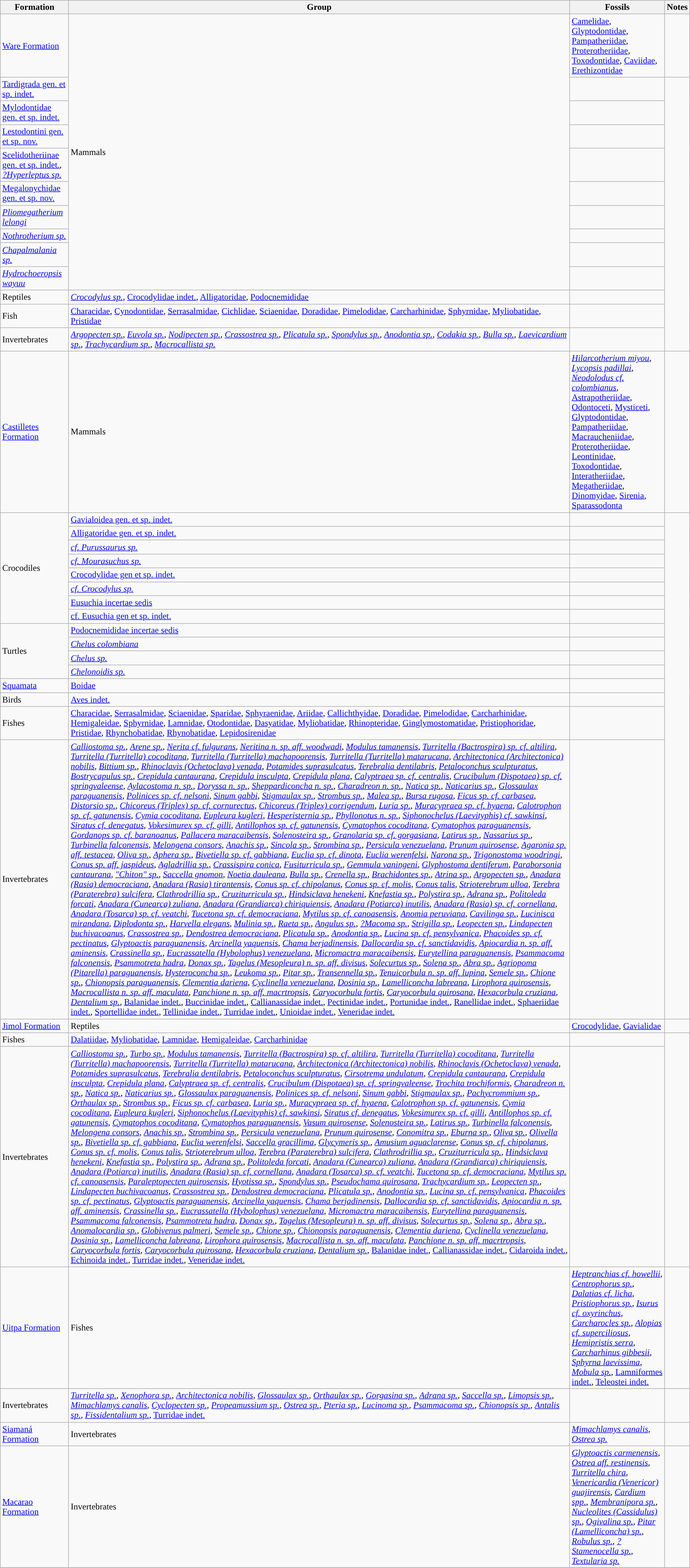<table class="wikitable sortable mw-collapsible" width=100%>
<tr>
<th>Formation</th>
<th>Group</th>
<th>Fossils</th>
<th class=unsortable>Notes</th>
</tr>
<tr>
<td style="background-color: "><a href='#'>Ware Formation</a></td>
<td rowspan=10>Mammals</td>
<td><a href='#'>Camelidae</a>, <a href='#'>Glyptodontidae</a>, <a href='#'>Pampatheriidae</a>, <a href='#'>Proterotheriidae</a>, <a href='#'>Toxodontidae</a>, <a href='#'>Caviidae</a>, <a href='#'>Erethizontidae</a></td>
<td></td>
</tr>
<tr>
<td><a href='#'>Tardigrada gen. et sp. indet.</a></td>
<td></td>
</tr>
<tr>
<td><a href='#'>Mylodontidae gen. et sp. indet.</a></td>
<td></td>
</tr>
<tr>
<td><a href='#'>Lestodontini gen. et sp. nov.</a></td>
<td></td>
</tr>
<tr>
<td><a href='#'>Scelidotheriinae gen. et sp. indet.</a>, <em><a href='#'>?Hyperleptus sp.</a></em></td>
<td></td>
</tr>
<tr>
<td><a href='#'>Megalonychidae gen. et sp. nov.</a></td>
<td></td>
</tr>
<tr>
<td><em><a href='#'>Pliomegatherium lelongi</a></em></td>
<td></td>
</tr>
<tr>
<td><em><a href='#'>Nothrotherium sp.</a></em></td>
<td></td>
</tr>
<tr>
<td><em><a href='#'>Chapalmalania sp.</a></em></td>
<td></td>
</tr>
<tr>
<td><em><a href='#'>Hydrochoeropsis wayuu</a></em></td>
<td></td>
</tr>
<tr>
<td>Reptiles</td>
<td><em><a href='#'>Crocodylus sp.</a></em>, <a href='#'>Crocodylidae indet.</a>, <a href='#'>Alligatoridae</a>, <a href='#'>Podocnemididae</a></td>
<td></td>
</tr>
<tr>
<td>Fish</td>
<td><a href='#'>Characidae</a>, <a href='#'>Cynodontidae</a>, <a href='#'>Serrasalmidae</a>, <a href='#'>Cichlidae</a>, <a href='#'>Sciaenidae</a>, <a href='#'>Doradidae</a>, <a href='#'>Pimelodidae</a>, <a href='#'>Carcharhinidae</a>, <a href='#'>Sphyrnidae</a>, <a href='#'>Myliobatidae</a>, <a href='#'>Pristidae</a></td>
<td></td>
</tr>
<tr>
<td>Invertebrates</td>
<td><em><a href='#'>Argopecten sp.</a></em>, <em><a href='#'>Euvola sp.</a></em>, <em><a href='#'>Nodipecten sp.</a></em>, <em><a href='#'>Crassostrea sp.</a></em>, <em><a href='#'>Plicatula sp.</a></em>, <em><a href='#'>Spondylus sp.</a></em>, <em><a href='#'>Anodontia sp.</a></em>, <em><a href='#'>Codakia sp.</a></em>, <em><a href='#'>Bulla sp.</a></em>, <em><a href='#'>Laevicardium sp.</a></em>, <em><a href='#'>Trachycardium sp.</a></em>, <em><a href='#'>Macrocallista sp.</a></em></td>
<td></td>
</tr>
<tr>
<td style="background-color: "><a href='#'>Castilletes Formation</a></td>
<td>Mammals</td>
<td><em><a href='#'>Hilarcotherium miyou</a></em>, <em><a href='#'>Lycopsis padillai</a></em>, <em><a href='#'>Neodolodus cf. colombianus</a></em>, <a href='#'>Astrapotheriidae</a>, <a href='#'>Odontoceti</a>, <a href='#'>Mysticeti</a>, <a href='#'>Glyptodontidae</a>, <a href='#'>Pampatheriidae</a>, <a href='#'>Macraucheniidae</a>, <a href='#'>Proterotheriidae</a>, <a href='#'>Leontinidae</a>, <a href='#'>Toxodontidae</a>, <a href='#'>Interatheriidae</a>, <a href='#'>Megatheriidae</a>, <a href='#'>Dinomyidae</a>, <a href='#'>Sirenia</a>, <a href='#'>Sparassodonta</a></td>
<td></td>
</tr>
<tr>
<td rowspan=8>Crocodiles</td>
<td><a href='#'>Gavialoidea gen. et sp. indet.</a></td>
<td></td>
</tr>
<tr>
<td><a href='#'>Alligatoridae gen. et sp. indet.</a></td>
<td></td>
</tr>
<tr>
<td><em><a href='#'>cf. Purussaurus sp.</a></em></td>
<td></td>
</tr>
<tr>
<td><em><a href='#'>cf. Mourasuchus sp.</a></em></td>
<td></td>
</tr>
<tr>
<td><a href='#'>Crocodylidae gen et sp. indet.</a></td>
<td></td>
</tr>
<tr>
<td><em><a href='#'>cf. Crocodylus sp.</a></em></td>
<td></td>
</tr>
<tr>
<td><a href='#'>Eusuchia incertae sedis</a></td>
<td></td>
</tr>
<tr>
<td><a href='#'>cf. Eusuchia gen et sp. indet.</a></td>
<td></td>
</tr>
<tr>
<td rowspan=4>Turtles</td>
<td><a href='#'>Podocnemididae incertae sedis</a></td>
<td></td>
</tr>
<tr>
<td><em><a href='#'>Chelus colombiana</a></em></td>
<td></td>
</tr>
<tr>
<td><em><a href='#'>Chelus sp.</a></em></td>
<td></td>
</tr>
<tr>
<td><em><a href='#'>Chelonoidis sp.</a></em></td>
<td></td>
</tr>
<tr>
<td><a href='#'>Squamata</a></td>
<td><a href='#'>Boidae</a></td>
<td></td>
</tr>
<tr>
<td>Birds</td>
<td><a href='#'>Aves indet.</a></td>
<td></td>
</tr>
<tr>
<td>Fishes</td>
<td><a href='#'>Characidae</a>, <a href='#'>Serrasalmidae</a>, <a href='#'>Sciaenidae</a>, <a href='#'>Sparidae</a>, <a href='#'>Sphyraenidae</a>, <a href='#'>Ariidae</a>, <a href='#'>Callichthyidae</a>, <a href='#'>Doradidae</a>, <a href='#'>Pimelodidae</a>, <a href='#'>Carcharhinidae</a>, <a href='#'>Hemigaleidae</a>, <a href='#'>Sphyrnidae</a>, <a href='#'>Lamnidae</a>, <a href='#'>Otodontidae</a>, <a href='#'>Dasyatidae</a>, <a href='#'>Myliobatidae</a>, <a href='#'>Rhinopteridae</a>, <a href='#'>Ginglymostomatidae</a>, <a href='#'>Pristiophoridae</a>, <a href='#'>Pristidae</a>, <a href='#'>Rhynchobatidae</a>, <a href='#'>Rhynobatidae</a>, <a href='#'>Lepidosirenidae</a></td>
<td></td>
</tr>
<tr>
<td>Invertebrates</td>
<td><em><a href='#'>Calliostoma sp.</a></em>, <em><a href='#'>Arene sp.</a></em>, <em><a href='#'>Nerita cf. fulgurans</a></em>, <em><a href='#'>Neritina n. sp. aff. woodwadi</a></em>, <em><a href='#'>Modulus tamanensis</a></em>, <em><a href='#'>Turritella (Bactrospira) sp. cf. altilira</a></em>, <em><a href='#'>Turritella (Turritella) cocoditana</a></em>, <em><a href='#'>Turritella (Turritella) machapoorensis</a></em>, <em><a href='#'>Turritella (Turritella) matarucana</a></em>, <em><a href='#'>Architectonica (Architectonica) nobilis</a></em>, <em><a href='#'>Bittium sp.</a></em>, <em><a href='#'>Rhinoclavis (Ochetoclava) venada</a></em>, <em><a href='#'>Potamides suprasulcatus</a></em>, <em><a href='#'>Terebralia dentilabris</a></em>, <em><a href='#'>Petaloconchus sculpturatus</a></em>, <em><a href='#'>Bostrycapulus sp.</a></em>, <em><a href='#'>Crepidula cantaurana</a></em>, <em><a href='#'>Crepidula insculpta</a></em>, <em><a href='#'>Crepidula plana</a></em>, <em><a href='#'>Calyptraea sp. cf. centralis</a></em>, <em><a href='#'>Crucibulum (Dispotaea) sp. cf. springvaleense</a></em>, <em><a href='#'>Aylacostoma n. sp.</a></em>, <em><a href='#'>Doryssa n. sp.</a></em>, <em><a href='#'>Sheppardiconcha n. sp.</a></em>, <em><a href='#'>Charadreon n. sp.</a></em>, <em><a href='#'>Natica sp.</a></em>, <em><a href='#'>Naticarius sp.</a></em>, <em><a href='#'>Glossaulax paraguanensis</a></em>, <em><a href='#'>Polinices sp. cf. nelsoni</a></em>, <em><a href='#'>Sinum gabbi</a></em>, <em><a href='#'>Stigmaulax sp.</a></em>, <em><a href='#'>Strombus sp.</a></em>, <em><a href='#'>Malea sp.</a></em>, <em><a href='#'>Bursa rugosa</a></em>, <em><a href='#'>Ficus sp. cf. carbasea</a></em>, <em><a href='#'>Distorsio sp.</a></em>, <em><a href='#'>Chicoreus (Triplex) sp. cf. cornurectus</a></em>, <em><a href='#'>Chicoreus (Triplex) corrigendum</a></em>, <em><a href='#'>Luria sp.</a></em>, <em><a href='#'>Muracypraea sp. cf. hyaena</a></em>, <em><a href='#'>Calotrophon sp. cf. gatunensis</a></em>, <em><a href='#'>Cymia cocoditana</a></em>, <em><a href='#'>Eupleura kugleri</a></em>, <em><a href='#'>Hesperisternia sp.</a></em>, <em><a href='#'>Phyllonotus n. sp.</a></em>, <em><a href='#'>Siphonochelus (Laevityphis) cf. sawkinsi</a></em>, <em><a href='#'>Siratus cf. denegatus</a></em>, <em><a href='#'>Vokesimurex sp. cf. gilli</a></em>, <em><a href='#'>Antillophos sp. cf. gatunensis</a></em>, <em><a href='#'>Cymatophos cocoditana</a></em>, <em><a href='#'>Cymatophos paraguanensis</a></em>, <em><a href='#'>Gordanops sp. cf. baranoanus</a></em>, <em><a href='#'>Pallacera maracaibensis</a></em>, <em><a href='#'>Solenosteira sp.</a></em>, <em><a href='#'>Granolaria sp. cf. gorgasiana</a></em>, <em><a href='#'>Latirus sp.</a></em>, <em><a href='#'>Nassarius sp.</a></em>, <em><a href='#'>Turbinella falconensis</a></em>, <em><a href='#'>Melongena consors</a></em>, <em><a href='#'>Anachis sp.</a></em>, <em><a href='#'>Sincola sp.</a></em>, <em><a href='#'>Strombina sp.</a></em>, <em><a href='#'>Persicula venezuelana</a></em>, <em><a href='#'>Prunum quirosense</a></em>, <em><a href='#'>Agaronia sp. aff. testacea</a></em>, <em><a href='#'>Oliva sp.</a></em>, <em><a href='#'>Aphera sp.</a></em>, <em><a href='#'>Bivetiella sp. cf. gabbiana</a></em>, <em><a href='#'>Euclia sp. cf. dinota</a></em>, <em><a href='#'>Euclia werenfelsi</a></em>, <em><a href='#'>Narona sp.</a></em>, <em><a href='#'>Trigonostoma woodringi</a></em>, <em><a href='#'>Conus sp. aff. jaspideus</a></em>, <em><a href='#'>Agladrillia sp.</a></em>, <em><a href='#'>Crassispira conica</a></em>, <em><a href='#'>Fusiturricula sp.</a></em>, <em><a href='#'>Gemmula vaningeni</a></em>, <em><a href='#'>Glyphostoma dentiferum</a></em>, <em><a href='#'>Paraborsonia cantaurana</a></em>, <em><a href='#'>"Chiton" sp.</a></em>, <em><a href='#'>Saccella gnomon</a></em>, <em><a href='#'>Noetia dauleana</a></em>, <em><a href='#'>Bulla sp.</a></em>, <em><a href='#'>Crenella sp.</a></em>, <em><a href='#'>Brachidontes sp.</a></em>, <em><a href='#'>Atrina sp.</a></em>, <em><a href='#'>Argopecten sp.</a></em>, <em><a href='#'>Anadara (Rasia) democraciana</a></em>, <em><a href='#'>Anadara (Rasia) tirantensis</a></em>, <em><a href='#'>Conus sp. cf. chipolanus</a></em>, <em><a href='#'>Conus sp. cf. molis</a></em>, <em><a href='#'>Conus talis</a></em>, <em><a href='#'>Strioterebrum ulloa</a></em>, <em><a href='#'>Terebra (Paraterebra) sulcifera</a></em>, <em><a href='#'>Clathrodrillia sp.</a></em>, <em><a href='#'>Cruziturricula sp.</a></em>, <em><a href='#'>Hindsiclava henekeni</a></em>, <em><a href='#'>Knefastia sp.</a></em>, <em><a href='#'>Polystira sp.</a></em>, <em><a href='#'>Adrana sp.</a></em>, <em><a href='#'>Politoleda forcati</a></em>, <em><a href='#'>Anadara (Cunearca) zuliana</a></em>, <em><a href='#'>Anadara (Grandiarca) chiriquiensis</a></em>, <em><a href='#'>Anadara (Potiarca) inutilis</a></em>, <em><a href='#'>Anadara (Rasia) sp. cf. cornellana</a></em>, <em><a href='#'>Anadara (Tosarca) sp. cf. veatchi</a></em>, <em><a href='#'>Tucetona sp. cf. democraciana</a></em>, <em><a href='#'>Mytilus sp. cf. canoasensis</a></em>, <em><a href='#'>Anomia peruviana</a></em>, <em><a href='#'>Cavilinga sp.</a></em>, <em><a href='#'>Lucinisca mirandana</a></em>, <em><a href='#'>Diplodonta sp.</a></em>, <em><a href='#'>Harvella elegans</a></em>, <em><a href='#'>Mulinia sp.</a></em>, <em><a href='#'>Raeta sp.</a></em>, <em><a href='#'>Angulus sp.</a></em>, <em><a href='#'>?Macoma sp.</a></em>, <em><a href='#'>Strigilla sp.</a></em>, <em><a href='#'>Leopecten sp.</a></em>, <em><a href='#'>Lindapecten buchivacoanus</a></em>, <em><a href='#'>Crassostrea sp.</a></em>, <em><a href='#'>Dendostrea democraciana</a></em>, <em><a href='#'>Plicatula sp.</a></em>, <em><a href='#'>Anodontia sp.</a></em>, <em><a href='#'>Lucina sp. cf. pensylvanica</a></em>, <em><a href='#'>Phacoides sp. cf. pectinatus</a></em>, <em><a href='#'>Glyptoactis paraguanensis</a></em>, <em><a href='#'>Arcinella yaquensis</a></em>, <em><a href='#'>Chama berjadinensis</a></em>, <em><a href='#'>Dallocardia sp. cf. sanctidavidis</a></em>, <em><a href='#'>Apiocardia n. sp. aff. aminensis</a></em>, <em><a href='#'>Crassinella sp.</a></em>, <em><a href='#'>Eucrassatella (Hybolophus) venezuelana</a></em>, <em><a href='#'>Micromactra maracaibensis</a></em>, <em><a href='#'>Eurytellina paraguanensis</a></em>, <em><a href='#'>Psammacoma falconensis</a></em>, <em><a href='#'>Psammotreta hadra</a></em>, <em><a href='#'>Donax sp.</a></em>, <em><a href='#'>Tagelus (Mesopleura) n. sp. aff. divisus</a></em>, <em><a href='#'>Solecurtus sp.</a></em>, <em><a href='#'>Solena sp.</a></em>, <em><a href='#'>Abra sp.</a></em>, <em><a href='#'>Agriopoma (Pitarella) paraguanensis</a></em>, <em><a href='#'>Hysteroconcha sp.</a></em>, <em><a href='#'>Leukoma sp.</a></em>, <em><a href='#'>Pitar sp.</a></em>, <em><a href='#'>Transennella sp.</a></em>, <em><a href='#'>Tenuicorbula n. sp. aff. lupina</a></em>, <em><a href='#'>Semele sp.</a></em>, <em><a href='#'>Chione sp.</a></em>, <em><a href='#'>Chionopsis paraguanensis</a></em>, <em><a href='#'>Clementia dariena</a></em>, <em><a href='#'>Cyclinella venezuelana</a></em>, <em><a href='#'>Dosinia sp.</a></em>, <em><a href='#'>Lamelliconcha labreana</a></em>, <em><a href='#'>Lirophora quirosensis</a></em>, <em><a href='#'>Macrocallista n. sp. aff. maculata</a></em>, <em><a href='#'>Panchione n. sp. aff. macrtropsis</a></em>, <em><a href='#'>Caryocorbula fortis</a></em>, <em><a href='#'>Caryocorbula quirosana</a></em>, <em><a href='#'>Hexacorbula cruziana</a></em>, <em><a href='#'>Dentalium sp.</a></em>, <a href='#'>Balanidae indet.</a>, <a href='#'>Buccinidae indet.</a>, <a href='#'>Callianassidae indet.</a>, <a href='#'>Pectinidae indet.</a>, <a href='#'>Portunidae indet.</a>, <a href='#'>Ranellidae indet.</a>, <a href='#'>Sphaeriidae indet.</a>, <a href='#'>Sportellidae indet.</a>, <a href='#'>Tellinidae indet.</a>, <a href='#'>Turridae indet.</a>, <a href='#'>Unioidae indet.</a>, <a href='#'>Veneridae indet.</a></td>
<td></td>
</tr>
<tr>
<td style="background-color: "><a href='#'>Jimol Formation</a></td>
<td>Reptiles</td>
<td><a href='#'>Crocodylidae</a>, <a href='#'>Gavialidae</a></td>
<td></td>
</tr>
<tr>
<td>Fishes</td>
<td><a href='#'>Dalatiidae</a>, <a href='#'>Myliobatidae</a>, <a href='#'>Lamnidae</a>, <a href='#'>Hemigaleidae</a>, <a href='#'>Carcharhinidae</a></td>
<td></td>
</tr>
<tr>
<td>Invertebrates</td>
<td><em><a href='#'>Calliostoma sp.</a></em>, <em><a href='#'>Turbo sp.</a></em>, <em><a href='#'>Modulus tamanensis</a></em>, <em><a href='#'>Turritella (Bactrospira) sp. cf. altilira</a></em>, <em><a href='#'>Turritella (Turritella) cocoditana</a></em>, <em><a href='#'>Turritella (Turritella) machapoorensis</a></em>, <em><a href='#'>Turritella (Turritella) matarucana</a></em>, <em><a href='#'>Architectonica (Architectonica) nobilis</a></em>, <em><a href='#'>Rhinoclavis (Ochetoclava) venada</a></em>, <em><a href='#'>Potamides suprasulcatus</a></em>, <em><a href='#'>Terebralia dentilabris</a></em>, <em><a href='#'>Petaloconchus sculpturatus</a></em>, <em><a href='#'>Cirsotrema undulatum</a></em>, <em><a href='#'>Crepidula cantaurana</a></em>, <em><a href='#'>Crepidula insculpta</a></em>, <em><a href='#'>Crepidula plana</a></em>, <em><a href='#'>Calyptraea sp. cf. centralis</a></em>, <em><a href='#'>Crucibulum (Dispotaea) sp. cf. springvaleense</a></em>, <em><a href='#'>Trochita trochiformis</a></em>, <em><a href='#'>Charadreon n. sp.</a></em>, <em><a href='#'>Natica sp.</a></em>, <em><a href='#'>Naticarius sp.</a></em>, <em><a href='#'>Glossaulax paraguanensis</a></em>, <em><a href='#'>Polinices sp. cf. nelsoni</a></em>, <em><a href='#'>Sinum gabbi</a></em>, <em><a href='#'>Stigmaulax sp.</a></em>, <em><a href='#'>Pachycrommium sp.</a></em>, <em><a href='#'>Orthaulax sp.</a></em>, <em><a href='#'>Strombus sp.</a></em>, <em><a href='#'>Ficus sp. cf. carbasea</a></em>, <em><a href='#'>Luria sp.</a></em>, <em><a href='#'>Muracypraea sp. cf. hyaena</a></em>, <em><a href='#'>Calotrophon sp. cf. gatunensis</a></em>, <em><a href='#'>Cymia cocoditana</a></em>, <em><a href='#'>Eupleura kugleri</a></em>, <em><a href='#'>Siphonochelus (Laevityphis) cf. sawkinsi</a></em>, <em><a href='#'>Siratus cf. denegatus</a></em>, <em><a href='#'>Vokesimurex sp. cf. gilli</a></em>, <em><a href='#'>Antillophos sp. cf. gatunensis</a></em>, <em><a href='#'>Cymatophos cocoditana</a></em>, <em><a href='#'>Cymatophos paraguanensis</a></em>, <em><a href='#'>Vasum quirosense</a></em>, <em><a href='#'>Solenosteira sp.</a></em>, <em><a href='#'>Latirus sp.</a></em>, <em><a href='#'>Turbinella falconensis</a></em>,  <em><a href='#'>Melongena consors</a></em>, <em><a href='#'>Anachis sp.</a></em>, <em><a href='#'>Strombina sp.</a></em>, <em><a href='#'>Persicula venezuelana</a></em>, <em><a href='#'>Prunum quirosense</a></em>, <em><a href='#'>Conomitra sp.</a></em>, <em><a href='#'>Eburna sp.</a></em>, <em><a href='#'>Oliva sp.</a></em>, <em><a href='#'>Olivella sp.</a></em>, <em><a href='#'>Bivetiella sp. cf. gabbiana</a></em>, <em><a href='#'>Euclia werenfelsi</a></em>, <em><a href='#'>Saccella gracillima</a></em>, <em><a href='#'>Glycymeris sp.</a></em>, <em><a href='#'>Amusium aguaclarense</a></em>, <em><a href='#'>Conus sp. cf. chipolanus</a></em>, <em><a href='#'>Conus sp. cf. molis</a></em>, <em><a href='#'>Conus talis</a></em>, <em><a href='#'>Strioterebrum ulloa</a></em>, <em><a href='#'>Terebra (Paraterebra) sulcifera</a></em>, <em><a href='#'>Clathrodrillia sp.</a></em>, <em><a href='#'>Cruziturricula sp.</a></em>, <em><a href='#'>Hindsiclava henekeni</a></em>, <em><a href='#'>Knefastia sp.</a></em>, <em><a href='#'>Polystira sp.</a></em>, <em><a href='#'>Adrana sp.</a></em>, <em><a href='#'>Politoleda forcati</a></em>, <em><a href='#'>Anadara (Cunearca) zuliana</a></em>, <em><a href='#'>Anadara (Grandiarca) chiriquiensis</a></em>, <em><a href='#'>Anadara (Potiarca) inutilis</a></em>, <em><a href='#'>Anadara (Rasia) sp. cf. cornellana</a></em>, <em><a href='#'>Anadara (Tosarca) sp. cf. veatchi</a></em>, <em><a href='#'>Tucetona sp. cf. democraciana</a></em>, <em><a href='#'>Mytilus sp. cf. canoasensis</a></em>, <em><a href='#'>Paraleptopecten quirosensis</a></em>, <em><a href='#'>Hyotissa sp.</a></em>, <em><a href='#'>Spondylus sp.</a></em>, <em><a href='#'>Pseudochama quirosana</a></em>, <em><a href='#'>Trachycardium sp.</a></em>, <em><a href='#'>Leopecten sp.</a></em>, <em><a href='#'>Lindapecten buchivacoanus</a></em>, <em><a href='#'>Crassostrea sp.</a></em>, <em><a href='#'>Dendostrea democraciana</a></em>, <em><a href='#'>Plicatula sp.</a></em>, <em><a href='#'>Anodontia sp.</a></em>, <em><a href='#'>Lucina sp. cf. pensylvanica</a></em>, <em><a href='#'>Phacoides sp. cf. pectinatus</a></em>, <em><a href='#'>Glyptoactis paraguanensis</a></em>, <em><a href='#'>Arcinella yaquensis</a></em>, <em><a href='#'>Chama berjadinensis</a></em>, <em><a href='#'>Dallocardia sp. cf. sanctidavidis</a></em>, <em><a href='#'>Apiocardia n. sp. aff. aminensis</a></em>, <em><a href='#'>Crassinella sp.</a></em>, <em><a href='#'>Eucrassatella (Hybolophus) venezuelana</a></em>, <em><a href='#'>Micromactra maracaibensis</a></em>, <em><a href='#'>Eurytellina paraguanensis</a></em>, <em><a href='#'>Psammacoma falconensis</a></em>, <em><a href='#'>Psammotreta hadra</a></em>, <em><a href='#'>Donax sp.</a></em>, <em><a href='#'>Tagelus (Mesopleura) n. sp. aff. divisus</a></em>, <em><a href='#'>Solecurtus sp.</a></em>, <em><a href='#'>Solena sp.</a></em>, <em><a href='#'>Abra sp.</a></em>, <em><a href='#'>Anomalocardia sp.</a></em>, <em><a href='#'>Globivenus palmeri</a></em>, <em><a href='#'>Semele sp.</a></em>, <em><a href='#'>Chione sp.</a></em>, <em><a href='#'>Chionopsis paraguanensis</a></em>, <em><a href='#'>Clementia dariena</a></em>, <em><a href='#'>Cyclinella venezuelana</a></em>, <em><a href='#'>Dosinia sp.</a></em>, <em><a href='#'>Lamelliconcha labreana</a></em>, <em><a href='#'>Lirophora quirosensis</a></em>, <em><a href='#'>Macrocallista n. sp. aff. maculata</a></em>, <em><a href='#'>Panchione n. sp. aff. macrtropsis</a></em>, <em><a href='#'>Caryocorbula fortis</a></em>, <em><a href='#'>Caryocorbula quirosana</a></em>, <em><a href='#'>Hexacorbula cruziana</a></em>, <em><a href='#'>Dentalium sp.</a></em>, <a href='#'>Balanidae indet.</a>, <a href='#'>Callianassidae indet.</a>, <a href='#'>Cidaroida indet.</a>, <a href='#'>Echinoida indet.</a>, <a href='#'>Turridae indet.</a>, <a href='#'>Veneridae indet.</a></td>
<td></td>
</tr>
<tr>
<td style="background-color: "><a href='#'>Uitpa Formation</a></td>
<td>Fishes</td>
<td><em><a href='#'>Heptranchias cf. howellii</a></em>, <em><a href='#'>Centrophorus sp.</a></em>, <em><a href='#'>Dalatias cf. licha</a></em>, <em><a href='#'>Pristiophorus sp.</a></em>, <em><a href='#'>Isurus cf. oxyrinchus</a></em>, <em><a href='#'>Carcharocles sp.</a></em>, <em><a href='#'>Alopias cf. superciliosus</a></em>, <em><a href='#'>Hemipristis serra</a></em>, <em><a href='#'>Carcharhinus gibbesii</a></em>, <em><a href='#'>Sphyrna laevissima</a></em>, <em><a href='#'>Mobula sp.</a></em>, <a href='#'>Lamniformes indet.</a>, <a href='#'>Teleostei indet.</a></td>
<td></td>
</tr>
<tr>
<td>Invertebrates</td>
<td><em><a href='#'>Turritella sp.</a></em>, <em><a href='#'>Xenophora sp.</a></em>, <em><a href='#'>Architectonica nobilis</a></em>, <em><a href='#'>Glossaulax sp.</a></em>, <em><a href='#'>Orthaulax sp.</a></em>, <em><a href='#'>Gorgasina sp.</a></em>, <em><a href='#'>Adrana sp.</a></em>, <em><a href='#'>Saccella sp.</a></em>, <em><a href='#'>Limopsis sp.</a></em>, <em><a href='#'>Mimachlamys canalis</a></em>, <em><a href='#'>Cyclopecten sp.</a></em>, <em><a href='#'>Propeamussium sp.</a></em>, <em><a href='#'>Ostrea sp.</a></em>, <em><a href='#'>Pteria sp.</a></em>, <em><a href='#'>Lucinoma sp.</a></em>, <em><a href='#'>Psammacoma sp.</a></em>, <em><a href='#'>Chionopsis sp.</a></em>, <em><a href='#'>Antalis sp.</a></em>, <em><a href='#'>Fissidentalium sp.</a></em>, <a href='#'>Turridae indet.</a></td>
<td></td>
</tr>
<tr>
<td style="background-color: "><a href='#'>Siamaná Formation</a></td>
<td>Invertebrates</td>
<td><em><a href='#'>Mimachlamys canalis</a></em>, <em><a href='#'>Ostrea sp.</a></em></td>
<td></td>
</tr>
<tr>
<td style="background-color: "><a href='#'>Macarao Formation</a></td>
<td>Invertebrates</td>
<td><em><a href='#'>Glyptoactis carmenensis</a></em>, <em><a href='#'>Ostrea aff. restinensis</a></em>, <em><a href='#'>Turritella chira</a></em>, <em><a href='#'>Venericardia (Venericor) guajirensis</a></em>, <a href='#'><em>Cardium spp</em>.</a>, <em><a href='#'>Membranipora sp.</a></em>, <em><a href='#'>Nucleolites (Cassidulus) sp.</a></em>, <em><a href='#'>Ogivalina sp.</a></em>, <em><a href='#'>Pitar (Lamelliconcha) sp.</a></em>, <em><a href='#'>Robulus sp.</a></em>, <em><a href='#'>?Stamenocella sp.</a></em>, <em><a href='#'>Textularia sp.</a></em></td>
<td></td>
</tr>
<tr>
</tr>
</table>
